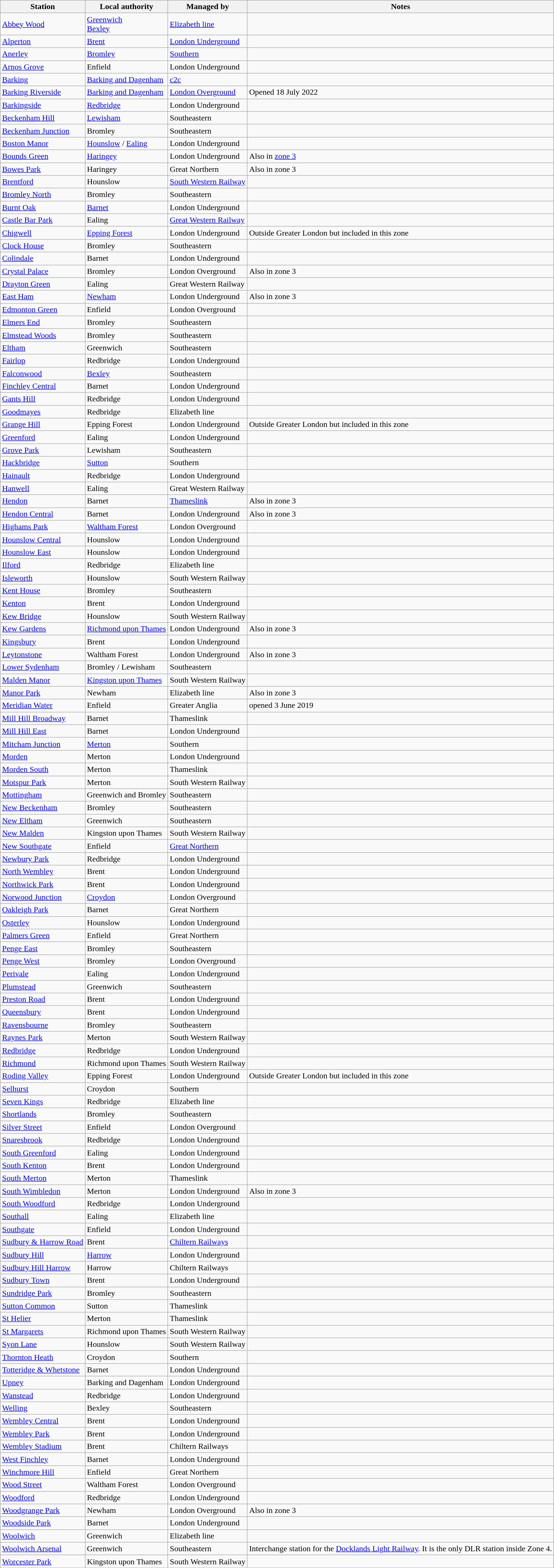<table class="wikitable sortable">
<tr>
<th>Station</th>
<th>Local authority</th>
<th>Managed by</th>
<th>Notes</th>
</tr>
<tr>
<td><a href='#'>Abbey Wood</a></td>
<td><a href='#'>Greenwich</a><br><a href='#'>Bexley</a></td>
<td><a href='#'>Elizabeth line</a></td>
<td></td>
</tr>
<tr>
<td><a href='#'>Alperton</a></td>
<td><a href='#'>Brent</a></td>
<td><a href='#'>London Underground</a></td>
<td></td>
</tr>
<tr>
<td><a href='#'>Anerley</a></td>
<td><a href='#'>Bromley</a></td>
<td><a href='#'>Southern</a></td>
<td></td>
</tr>
<tr>
<td><a href='#'>Arnos Grove</a></td>
<td>Enfield</td>
<td>London Underground</td>
<td></td>
</tr>
<tr>
<td><a href='#'>Barking</a></td>
<td><a href='#'>Barking and Dagenham</a></td>
<td><a href='#'>c2c</a></td>
<td></td>
</tr>
<tr>
<td><a href='#'>Barking Riverside</a></td>
<td><a href='#'>Barking and Dagenham</a></td>
<td><a href='#'>London Overground</a></td>
<td>Opened 18 July 2022</td>
</tr>
<tr>
<td><a href='#'>Barkingside</a></td>
<td><a href='#'>Redbridge</a></td>
<td>London Underground</td>
<td></td>
</tr>
<tr>
<td><a href='#'>Beckenham Hill</a></td>
<td><a href='#'>Lewisham</a></td>
<td>Southeastern</td>
<td></td>
</tr>
<tr>
<td><a href='#'>Beckenham Junction</a></td>
<td>Bromley</td>
<td>Southeastern</td>
<td></td>
</tr>
<tr>
<td><a href='#'>Boston Manor</a></td>
<td><a href='#'>Hounslow</a> / <a href='#'>Ealing</a></td>
<td>London Underground</td>
<td></td>
</tr>
<tr>
<td><a href='#'>Bounds Green</a></td>
<td><a href='#'>Haringey</a></td>
<td>London Underground</td>
<td>Also in <a href='#'>zone 3</a></td>
</tr>
<tr>
<td><a href='#'>Bowes Park</a></td>
<td>Haringey</td>
<td>Great Northern</td>
<td>Also in zone 3</td>
</tr>
<tr>
<td><a href='#'>Brentford</a></td>
<td>Hounslow</td>
<td><a href='#'>South Western Railway</a></td>
<td></td>
</tr>
<tr>
<td><a href='#'>Bromley North</a></td>
<td>Bromley</td>
<td>Southeastern</td>
<td></td>
</tr>
<tr>
<td><a href='#'>Burnt Oak</a></td>
<td><a href='#'>Barnet</a></td>
<td>London Underground</td>
<td></td>
</tr>
<tr>
<td><a href='#'>Castle Bar Park</a></td>
<td>Ealing</td>
<td><a href='#'>Great Western Railway</a></td>
<td></td>
</tr>
<tr>
<td><a href='#'>Chigwell</a></td>
<td><a href='#'>Epping Forest</a></td>
<td>London Underground</td>
<td>Outside Greater London but included in this zone</td>
</tr>
<tr>
<td><a href='#'>Clock House</a></td>
<td>Bromley</td>
<td>Southeastern</td>
<td></td>
</tr>
<tr>
<td><a href='#'>Colindale</a></td>
<td>Barnet</td>
<td>London Underground</td>
<td></td>
</tr>
<tr>
<td><a href='#'>Crystal Palace</a></td>
<td>Bromley</td>
<td>London Overground</td>
<td>Also in zone 3</td>
</tr>
<tr>
<td><a href='#'>Drayton Green</a></td>
<td>Ealing</td>
<td>Great Western Railway</td>
<td></td>
</tr>
<tr>
<td><a href='#'>East Ham</a></td>
<td><a href='#'>Newham</a></td>
<td>London Underground</td>
<td>Also in zone 3</td>
</tr>
<tr>
<td><a href='#'>Edmonton Green</a></td>
<td>Enfield</td>
<td>London Overground</td>
<td></td>
</tr>
<tr>
<td><a href='#'>Elmers End</a></td>
<td>Bromley</td>
<td>Southeastern</td>
<td></td>
</tr>
<tr>
<td><a href='#'>Elmstead Woods</a></td>
<td>Bromley</td>
<td>Southeastern</td>
<td></td>
</tr>
<tr>
<td><a href='#'>Eltham</a></td>
<td>Greenwich</td>
<td>Southeastern</td>
<td></td>
</tr>
<tr>
<td><a href='#'>Fairlop</a></td>
<td>Redbridge</td>
<td>London Underground</td>
<td></td>
</tr>
<tr>
<td><a href='#'>Falconwood</a></td>
<td><a href='#'>Bexley</a></td>
<td>Southeastern</td>
<td></td>
</tr>
<tr>
<td><a href='#'>Finchley Central</a></td>
<td>Barnet</td>
<td>London Underground</td>
<td></td>
</tr>
<tr>
<td><a href='#'>Gants Hill</a></td>
<td>Redbridge</td>
<td>London Underground</td>
<td></td>
</tr>
<tr>
<td><a href='#'>Goodmayes</a></td>
<td>Redbridge</td>
<td>Elizabeth line</td>
<td></td>
</tr>
<tr>
<td><a href='#'>Grange Hill</a></td>
<td>Epping Forest</td>
<td>London Underground</td>
<td>Outside Greater London but included in this zone</td>
</tr>
<tr>
<td><a href='#'>Greenford</a></td>
<td>Ealing</td>
<td>London Underground</td>
<td></td>
</tr>
<tr>
<td><a href='#'>Grove Park</a></td>
<td>Lewisham</td>
<td>Southeastern</td>
<td></td>
</tr>
<tr>
<td><a href='#'>Hackbridge</a></td>
<td><a href='#'>Sutton</a></td>
<td>Southern</td>
<td></td>
</tr>
<tr>
<td><a href='#'>Hainault</a></td>
<td>Redbridge</td>
<td>London Underground</td>
<td></td>
</tr>
<tr>
<td><a href='#'>Hanwell</a></td>
<td>Ealing</td>
<td>Great Western Railway</td>
<td></td>
</tr>
<tr>
<td><a href='#'>Hendon</a></td>
<td>Barnet</td>
<td><a href='#'>Thameslink</a></td>
<td>Also in zone 3</td>
</tr>
<tr>
<td><a href='#'>Hendon Central</a></td>
<td>Barnet</td>
<td>London Underground</td>
<td>Also in zone 3</td>
</tr>
<tr>
<td><a href='#'>Highams Park</a></td>
<td><a href='#'>Waltham Forest</a></td>
<td>London Overground</td>
<td></td>
</tr>
<tr>
<td><a href='#'>Hounslow Central</a></td>
<td>Hounslow</td>
<td>London Underground</td>
<td></td>
</tr>
<tr>
<td><a href='#'>Hounslow East</a></td>
<td>Hounslow</td>
<td>London Underground</td>
<td></td>
</tr>
<tr>
<td><a href='#'>Ilford</a></td>
<td>Redbridge</td>
<td>Elizabeth line</td>
<td></td>
</tr>
<tr>
<td><a href='#'>Isleworth</a></td>
<td>Hounslow</td>
<td>South Western Railway</td>
<td></td>
</tr>
<tr>
<td><a href='#'>Kent House</a></td>
<td>Bromley</td>
<td>Southeastern</td>
<td></td>
</tr>
<tr>
<td><a href='#'>Kenton</a></td>
<td>Brent</td>
<td>London Underground</td>
<td></td>
</tr>
<tr>
<td><a href='#'>Kew Bridge</a></td>
<td>Hounslow</td>
<td>South Western Railway</td>
<td></td>
</tr>
<tr>
<td><a href='#'>Kew Gardens</a></td>
<td><a href='#'>Richmond upon Thames</a></td>
<td>London Underground</td>
<td>Also in zone 3</td>
</tr>
<tr>
<td><a href='#'>Kingsbury</a></td>
<td>Brent</td>
<td>London Underground</td>
<td></td>
</tr>
<tr>
<td><a href='#'>Leytonstone</a></td>
<td>Waltham Forest</td>
<td>London Underground</td>
<td>Also in zone 3</td>
</tr>
<tr>
<td><a href='#'>Lower Sydenham</a></td>
<td>Bromley / Lewisham</td>
<td>Southeastern</td>
<td></td>
</tr>
<tr>
<td><a href='#'>Malden Manor</a></td>
<td><a href='#'>Kingston upon Thames</a></td>
<td>South Western Railway</td>
<td></td>
</tr>
<tr>
<td><a href='#'>Manor Park</a></td>
<td>Newham</td>
<td>Elizabeth line</td>
<td>Also in zone 3</td>
</tr>
<tr>
<td><a href='#'>Meridian Water</a></td>
<td>Enfield</td>
<td>Greater Anglia</td>
<td>opened 3 June 2019</td>
</tr>
<tr>
<td><a href='#'>Mill Hill Broadway</a></td>
<td>Barnet</td>
<td>Thameslink</td>
<td></td>
</tr>
<tr>
<td><a href='#'>Mill Hill East</a></td>
<td>Barnet</td>
<td>London Underground</td>
<td></td>
</tr>
<tr>
<td><a href='#'>Mitcham Junction</a></td>
<td><a href='#'>Merton</a></td>
<td>Southern</td>
<td></td>
</tr>
<tr>
<td><a href='#'>Morden</a></td>
<td>Merton</td>
<td>London Underground</td>
<td></td>
</tr>
<tr>
<td><a href='#'>Morden South</a></td>
<td>Merton</td>
<td>Thameslink</td>
<td></td>
</tr>
<tr>
<td><a href='#'>Motspur Park</a></td>
<td>Merton</td>
<td>South Western Railway</td>
<td></td>
</tr>
<tr>
<td><a href='#'>Mottingham</a></td>
<td>Greenwich and Bromley</td>
<td>Southeastern</td>
<td></td>
</tr>
<tr>
<td><a href='#'>New Beckenham</a></td>
<td>Bromley</td>
<td>Southeastern</td>
<td></td>
</tr>
<tr>
<td><a href='#'>New Eltham</a></td>
<td>Greenwich</td>
<td>Southeastern</td>
<td></td>
</tr>
<tr>
<td><a href='#'>New Malden</a></td>
<td>Kingston upon Thames</td>
<td>South Western Railway</td>
<td></td>
</tr>
<tr>
<td><a href='#'>New Southgate</a></td>
<td>Enfield</td>
<td><a href='#'>Great Northern</a></td>
<td></td>
</tr>
<tr>
<td><a href='#'>Newbury Park</a></td>
<td>Redbridge</td>
<td>London Underground</td>
<td></td>
</tr>
<tr>
<td><a href='#'>North Wembley</a></td>
<td>Brent</td>
<td>London Underground</td>
<td></td>
</tr>
<tr>
<td><a href='#'>Northwick Park</a></td>
<td>Brent</td>
<td>London Underground</td>
<td></td>
</tr>
<tr>
<td><a href='#'>Norwood Junction</a></td>
<td><a href='#'>Croydon</a></td>
<td>London Overground</td>
<td></td>
</tr>
<tr>
<td><a href='#'>Oakleigh Park</a></td>
<td>Barnet</td>
<td>Great Northern</td>
<td></td>
</tr>
<tr>
<td><a href='#'>Osterley</a></td>
<td>Hounslow</td>
<td>London Underground</td>
<td></td>
</tr>
<tr>
<td><a href='#'>Palmers Green</a></td>
<td>Enfield</td>
<td>Great Northern</td>
<td></td>
</tr>
<tr>
<td><a href='#'>Penge East</a></td>
<td>Bromley</td>
<td>Southeastern</td>
<td></td>
</tr>
<tr>
<td><a href='#'>Penge West</a></td>
<td>Bromley</td>
<td>London Overground</td>
<td></td>
</tr>
<tr>
<td><a href='#'>Perivale</a></td>
<td>Ealing</td>
<td>London Underground</td>
<td></td>
</tr>
<tr>
<td><a href='#'>Plumstead</a></td>
<td>Greenwich</td>
<td>Southeastern</td>
<td></td>
</tr>
<tr>
<td><a href='#'>Preston Road</a></td>
<td>Brent</td>
<td>London Underground</td>
<td></td>
</tr>
<tr>
<td><a href='#'>Queensbury</a></td>
<td>Brent</td>
<td>London Underground</td>
<td></td>
</tr>
<tr>
<td><a href='#'>Ravensbourne</a></td>
<td>Bromley</td>
<td>Southeastern</td>
<td></td>
</tr>
<tr>
<td><a href='#'>Raynes Park</a></td>
<td>Merton</td>
<td>South Western Railway</td>
<td></td>
</tr>
<tr>
<td><a href='#'>Redbridge</a></td>
<td>Redbridge</td>
<td>London Underground</td>
<td></td>
</tr>
<tr>
<td><a href='#'>Richmond</a></td>
<td>Richmond upon Thames</td>
<td>South Western Railway</td>
<td></td>
</tr>
<tr>
<td><a href='#'>Roding Valley</a></td>
<td>Epping Forest</td>
<td>London Underground</td>
<td>Outside Greater London but included in this zone</td>
</tr>
<tr>
<td><a href='#'>Selhurst</a></td>
<td>Croydon</td>
<td>Southern</td>
<td></td>
</tr>
<tr>
<td><a href='#'>Seven Kings</a></td>
<td>Redbridge</td>
<td>Elizabeth line</td>
<td></td>
</tr>
<tr>
<td><a href='#'>Shortlands</a></td>
<td>Bromley</td>
<td>Southeastern</td>
<td></td>
</tr>
<tr>
<td><a href='#'>Silver Street</a></td>
<td>Enfield</td>
<td>London Overground</td>
<td></td>
</tr>
<tr>
<td><a href='#'>Snaresbrook</a></td>
<td>Redbridge</td>
<td>London Underground</td>
<td></td>
</tr>
<tr>
<td><a href='#'>South Greenford</a></td>
<td>Ealing</td>
<td>London Underground</td>
<td></td>
</tr>
<tr>
<td><a href='#'>South Kenton</a></td>
<td>Brent</td>
<td>London Underground</td>
<td></td>
</tr>
<tr>
<td><a href='#'>South Merton</a></td>
<td>Merton</td>
<td>Thameslink</td>
<td></td>
</tr>
<tr>
<td><a href='#'>South Wimbledon</a></td>
<td>Merton</td>
<td>London Underground</td>
<td>Also in zone 3</td>
</tr>
<tr>
<td><a href='#'>South Woodford</a></td>
<td>Redbridge</td>
<td>London Underground</td>
<td></td>
</tr>
<tr>
<td><a href='#'>Southall</a></td>
<td>Ealing</td>
<td>Elizabeth line</td>
<td></td>
</tr>
<tr>
<td><a href='#'>Southgate</a></td>
<td>Enfield</td>
<td>London Underground</td>
<td></td>
</tr>
<tr>
<td><a href='#'>Sudbury & Harrow Road</a></td>
<td>Brent</td>
<td><a href='#'>Chiltern Railways</a></td>
<td></td>
</tr>
<tr>
<td><a href='#'>Sudbury Hill</a></td>
<td><a href='#'>Harrow</a></td>
<td>London Underground</td>
<td></td>
</tr>
<tr>
<td><a href='#'>Sudbury Hill Harrow</a></td>
<td>Harrow</td>
<td>Chiltern Railways</td>
<td></td>
</tr>
<tr>
<td><a href='#'>Sudbury Town</a></td>
<td>Brent</td>
<td>London Underground</td>
<td></td>
</tr>
<tr>
<td><a href='#'>Sundridge Park</a></td>
<td>Bromley</td>
<td>Southeastern</td>
<td></td>
</tr>
<tr>
<td><a href='#'>Sutton Common</a></td>
<td>Sutton</td>
<td>Thameslink</td>
<td></td>
</tr>
<tr>
<td><a href='#'>St Helier</a></td>
<td>Merton</td>
<td>Thameslink</td>
<td></td>
</tr>
<tr>
<td><a href='#'>St Margarets</a></td>
<td>Richmond upon Thames</td>
<td>South Western Railway</td>
<td></td>
</tr>
<tr>
<td><a href='#'>Syon Lane</a></td>
<td>Hounslow</td>
<td>South Western Railway</td>
<td></td>
</tr>
<tr>
<td><a href='#'>Thornton Heath</a></td>
<td>Croydon</td>
<td>Southern</td>
<td></td>
</tr>
<tr>
<td><a href='#'>Totteridge & Whetstone</a></td>
<td>Barnet</td>
<td>London Underground</td>
<td></td>
</tr>
<tr>
<td><a href='#'>Upney</a></td>
<td>Barking and Dagenham</td>
<td>London Underground</td>
<td></td>
</tr>
<tr>
<td><a href='#'>Wanstead</a></td>
<td>Redbridge</td>
<td>London Underground</td>
<td></td>
</tr>
<tr>
<td><a href='#'>Welling</a></td>
<td>Bexley</td>
<td>Southeastern</td>
<td></td>
</tr>
<tr>
<td><a href='#'>Wembley Central</a></td>
<td>Brent</td>
<td>London Underground</td>
<td></td>
</tr>
<tr>
<td><a href='#'>Wembley Park</a></td>
<td>Brent</td>
<td>London Underground</td>
<td></td>
</tr>
<tr>
<td><a href='#'>Wembley Stadium</a></td>
<td>Brent</td>
<td>Chiltern Railways</td>
<td></td>
</tr>
<tr>
<td><a href='#'>West Finchley</a></td>
<td>Barnet</td>
<td>London Underground</td>
<td></td>
</tr>
<tr>
<td><a href='#'>Winchmore Hill</a></td>
<td>Enfield</td>
<td>Great Northern</td>
<td></td>
</tr>
<tr>
<td><a href='#'>Wood Street</a></td>
<td>Waltham Forest</td>
<td>London Overground</td>
<td></td>
</tr>
<tr>
<td><a href='#'>Woodford</a></td>
<td>Redbridge</td>
<td>London Underground</td>
<td></td>
</tr>
<tr>
<td><a href='#'>Woodgrange Park</a></td>
<td>Newham</td>
<td>London Overground</td>
<td>Also in zone 3</td>
</tr>
<tr>
<td><a href='#'>Woodside Park</a></td>
<td>Barnet</td>
<td>London Underground</td>
<td></td>
</tr>
<tr>
<td><a href='#'>Woolwich</a></td>
<td>Greenwich</td>
<td>Elizabeth line</td>
<td></td>
</tr>
<tr>
<td><a href='#'>Woolwich Arsenal</a></td>
<td>Greenwich</td>
<td>Southeastern</td>
<td>Interchange station for the <a href='#'>Docklands Light Railway</a>. It is the only DLR station inside Zone 4.</td>
</tr>
<tr>
<td><a href='#'>Worcester Park</a></td>
<td>Kingston upon Thames</td>
<td>South Western Railway</td>
<td></td>
</tr>
</table>
